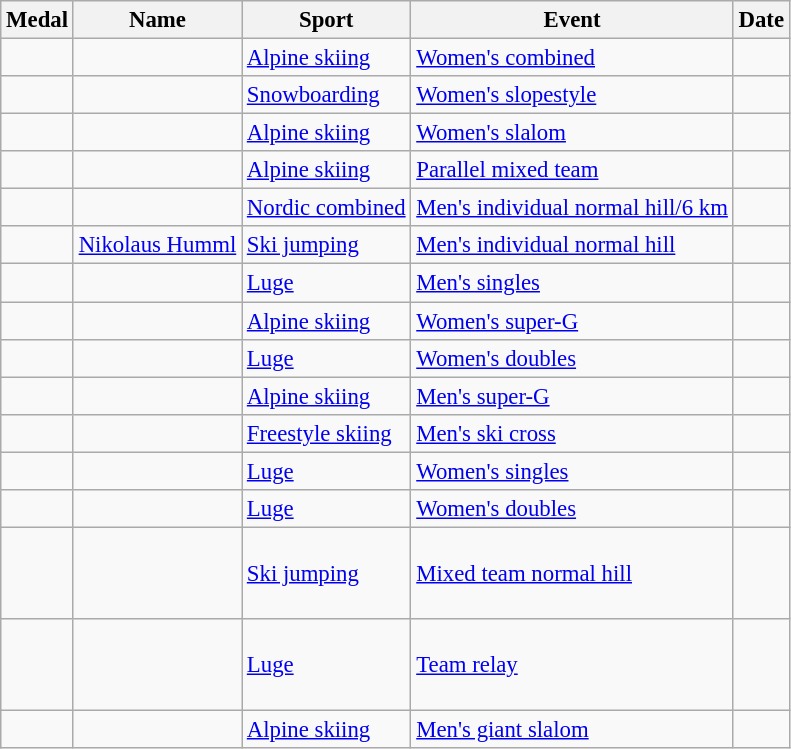<table class="wikitable sortable" style="font-size:95%;">
<tr>
<th>Medal</th>
<th>Name</th>
<th>Sport</th>
<th>Event</th>
<th>Date</th>
</tr>
<tr>
<td></td>
<td></td>
<td><a href='#'>Alpine skiing</a></td>
<td><a href='#'>Women's combined</a></td>
<td></td>
</tr>
<tr>
<td></td>
<td></td>
<td><a href='#'>Snowboarding</a></td>
<td><a href='#'>Women's slopestyle</a></td>
<td></td>
</tr>
<tr>
<td></td>
<td></td>
<td><a href='#'>Alpine skiing</a></td>
<td><a href='#'>Women's slalom</a></td>
<td></td>
</tr>
<tr>
<td></td>
<td><br></td>
<td><a href='#'>Alpine skiing</a></td>
<td><a href='#'>Parallel mixed team</a></td>
<td></td>
</tr>
<tr>
<td></td>
<td></td>
<td><a href='#'>Nordic combined</a></td>
<td><a href='#'>Men's individual normal hill/6 km</a></td>
<td></td>
</tr>
<tr>
<td></td>
<td><a href='#'>Nikolaus Humml</a></td>
<td><a href='#'>Ski jumping</a></td>
<td><a href='#'>Men's individual normal hill</a></td>
<td></td>
</tr>
<tr>
<td></td>
<td></td>
<td><a href='#'>Luge</a></td>
<td><a href='#'>Men's singles</a></td>
<td></td>
</tr>
<tr>
<td></td>
<td></td>
<td><a href='#'>Alpine skiing</a></td>
<td><a href='#'>Women's super-G</a></td>
<td></td>
</tr>
<tr>
<td></td>
<td><br></td>
<td><a href='#'>Luge</a></td>
<td><a href='#'>Women's doubles</a></td>
<td></td>
</tr>
<tr>
<td></td>
<td></td>
<td><a href='#'>Alpine skiing</a></td>
<td><a href='#'>Men's super-G</a></td>
<td></td>
</tr>
<tr>
<td></td>
<td></td>
<td><a href='#'>Freestyle skiing</a></td>
<td><a href='#'>Men's ski cross</a></td>
<td></td>
</tr>
<tr>
<td></td>
<td></td>
<td><a href='#'>Luge</a></td>
<td><a href='#'>Women's singles</a></td>
<td></td>
</tr>
<tr>
<td></td>
<td><br></td>
<td><a href='#'>Luge</a></td>
<td><a href='#'>Women's doubles</a></td>
<td></td>
</tr>
<tr>
<td></td>
<td><br><br><br></td>
<td><a href='#'>Ski jumping</a></td>
<td><a href='#'>Mixed team normal hill</a></td>
<td></td>
</tr>
<tr>
<td></td>
<td><br><br><br></td>
<td><a href='#'>Luge</a></td>
<td><a href='#'>Team relay</a></td>
<td></td>
</tr>
<tr>
<td></td>
<td></td>
<td><a href='#'>Alpine skiing</a></td>
<td><a href='#'>Men's giant slalom</a></td>
<td></td>
</tr>
</table>
